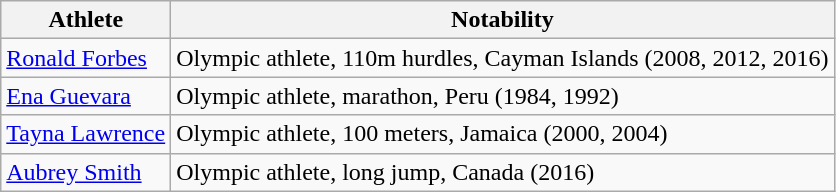<table class="wikitable">
<tr>
<th>Athlete</th>
<th>Notability</th>
</tr>
<tr>
<td><a href='#'>Ronald Forbes</a></td>
<td>Olympic athlete, 110m hurdles, Cayman Islands (2008, 2012, 2016)</td>
</tr>
<tr>
<td><a href='#'>Ena Guevara</a></td>
<td>Olympic athlete, marathon, Peru (1984, 1992)</td>
</tr>
<tr>
<td><a href='#'>Tayna Lawrence</a></td>
<td>Olympic athlete, 100 meters, Jamaica (2000, 2004)</td>
</tr>
<tr>
<td><a href='#'>Aubrey Smith</a></td>
<td>Olympic athlete, long jump, Canada (2016)</td>
</tr>
</table>
